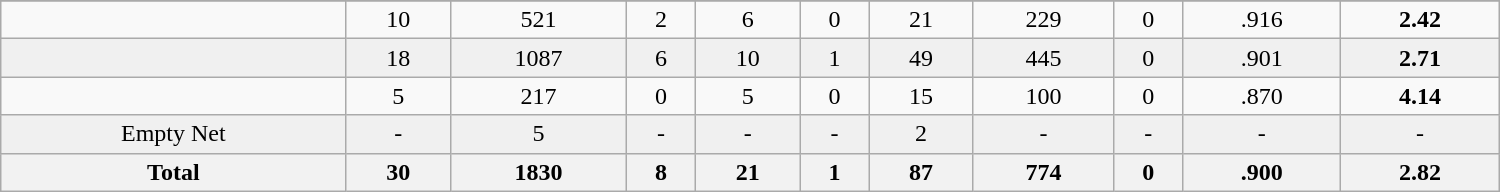<table class="wikitable sortable" width ="1000">
<tr align="center">
</tr>
<tr align="center" bgcolor="">
<td></td>
<td>10</td>
<td>521</td>
<td>2</td>
<td>6</td>
<td>0</td>
<td>21</td>
<td>229</td>
<td>0</td>
<td>.916</td>
<td><strong>2.42</strong></td>
</tr>
<tr align="center" bgcolor="f0f0f0">
<td></td>
<td>18</td>
<td>1087</td>
<td>6</td>
<td>10</td>
<td>1</td>
<td>49</td>
<td>445</td>
<td>0</td>
<td>.901</td>
<td><strong>2.71</strong></td>
</tr>
<tr align="center" bgcolor="">
<td></td>
<td>5</td>
<td>217</td>
<td>0</td>
<td>5</td>
<td>0</td>
<td>15</td>
<td>100</td>
<td>0</td>
<td>.870</td>
<td><strong>4.14</strong></td>
</tr>
<tr align="center" bgcolor="f0f0f0">
<td>Empty Net</td>
<td>-</td>
<td>5</td>
<td>-</td>
<td>-</td>
<td>-</td>
<td>2</td>
<td>-</td>
<td>-</td>
<td>-</td>
<td>-</td>
</tr>
<tr>
<th>Total</th>
<th>30</th>
<th>1830</th>
<th>8</th>
<th>21</th>
<th>1</th>
<th>87</th>
<th>774</th>
<th>0</th>
<th>.900</th>
<th>2.82</th>
</tr>
</table>
